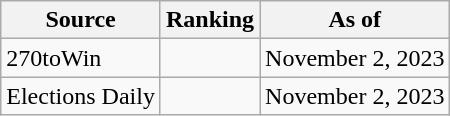<table class="wikitable" style="text-align:center">
<tr>
<th>Source</th>
<th>Ranking</th>
<th>As of</th>
</tr>
<tr>
<td align=left>270toWin</td>
<td></td>
<td>November 2, 2023</td>
</tr>
<tr>
<td align=left>Elections Daily</td>
<td></td>
<td>November 2, 2023</td>
</tr>
</table>
